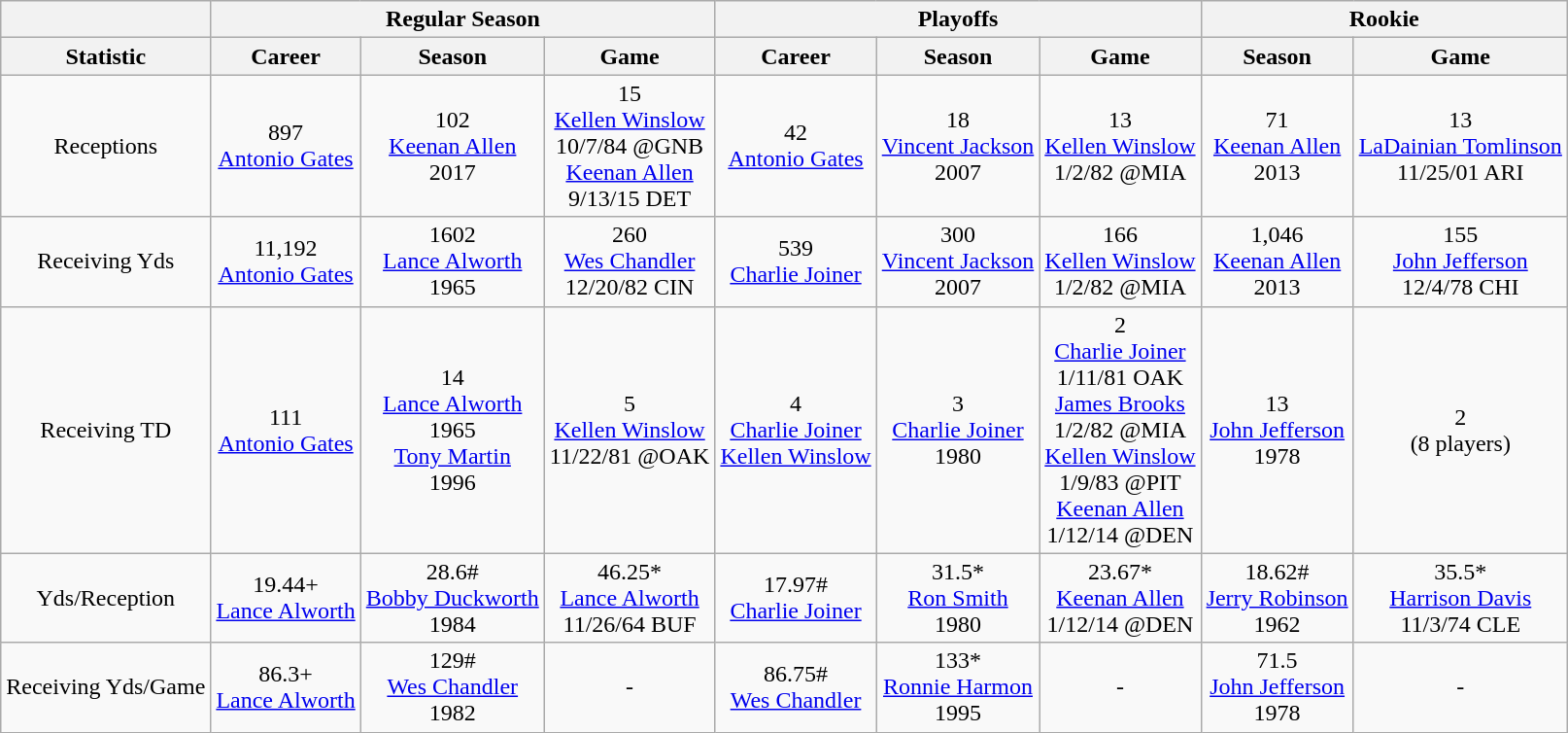<table class="wikitable" style="text-align: center;">
<tr>
<th></th>
<th colspan=3>Regular Season</th>
<th colspan=3>Playoffs</th>
<th colspan =2>Rookie</th>
</tr>
<tr>
<th>Statistic</th>
<th>Career</th>
<th>Season</th>
<th>Game</th>
<th>Career</th>
<th>Season</th>
<th>Game</th>
<th>Season</th>
<th>Game</th>
</tr>
<tr>
<td>Receptions</td>
<td>897<br><a href='#'>Antonio Gates</a></td>
<td>102<br><a href='#'>Keenan Allen</a><br>2017</td>
<td>15<br><a href='#'>Kellen Winslow</a><br>10/7/84 @GNB<br><a href='#'>Keenan Allen</a><br>9/13/15 DET</td>
<td>42<br><a href='#'>Antonio Gates</a></td>
<td>18<br><a href='#'>Vincent Jackson</a><br>2007</td>
<td>13<br><a href='#'>Kellen Winslow</a><br>1/2/82 @MIA</td>
<td>71<br><a href='#'>Keenan Allen</a><br>2013</td>
<td>13<br><a href='#'>LaDainian Tomlinson</a><br>11/25/01 ARI</td>
</tr>
<tr>
<td>Receiving Yds</td>
<td>11,192<br><a href='#'>Antonio Gates</a></td>
<td>1602<br><a href='#'>Lance Alworth</a><br>1965</td>
<td>260<br><a href='#'>Wes Chandler</a><br>12/20/82 CIN</td>
<td>539<br><a href='#'>Charlie Joiner</a></td>
<td>300<br><a href='#'>Vincent Jackson</a><br>2007</td>
<td>166<br><a href='#'>Kellen Winslow</a><br>1/2/82 @MIA</td>
<td>1,046<br><a href='#'>Keenan Allen</a><br>2013</td>
<td>155<br><a href='#'>John Jefferson</a><br>12/4/78 CHI</td>
</tr>
<tr>
<td>Receiving TD</td>
<td>111<br><a href='#'>Antonio Gates</a></td>
<td>14<br><a href='#'>Lance Alworth</a><br>1965<br><a href='#'>Tony Martin</a><br>1996</td>
<td>5<br><a href='#'>Kellen Winslow</a><br>11/22/81 @OAK</td>
<td>4<br><a href='#'>Charlie Joiner</a><br><a href='#'>Kellen Winslow</a></td>
<td>3<br><a href='#'>Charlie Joiner</a><br>1980</td>
<td>2<br><a href='#'>Charlie Joiner</a><br>1/11/81 OAK<br><a href='#'>James Brooks</a><br>1/2/82 @MIA<br><a href='#'>Kellen Winslow</a><br>1/9/83 @PIT<br><a href='#'>Keenan Allen</a><br>1/12/14 @DEN</td>
<td>13<br><a href='#'>John Jefferson</a><br>1978</td>
<td>2<br>(8 players)</td>
</tr>
<tr>
<td>Yds/Reception</td>
<td>19.44+<br><a href='#'>Lance Alworth</a></td>
<td>28.6#<br><a href='#'>Bobby Duckworth</a><br>1984</td>
<td>46.25*<br><a href='#'>Lance Alworth</a><br>11/26/64 BUF</td>
<td>17.97#<br><a href='#'>Charlie Joiner</a></td>
<td>31.5*<br><a href='#'>Ron Smith</a><br>1980</td>
<td>23.67*<br><a href='#'>Keenan Allen</a><br>1/12/14 @DEN</td>
<td>18.62#<br><a href='#'>Jerry Robinson</a><br>1962</td>
<td>35.5*<br><a href='#'>Harrison Davis</a><br>11/3/74 CLE</td>
</tr>
<tr>
<td>Receiving Yds/Game</td>
<td>86.3+<br><a href='#'>Lance Alworth</a></td>
<td>129#<br><a href='#'>Wes Chandler</a><br>1982</td>
<td>-</td>
<td>86.75#<br><a href='#'>Wes Chandler</a></td>
<td>133*<br><a href='#'>Ronnie Harmon</a><br>1995</td>
<td>-</td>
<td>71.5<br><a href='#'>John Jefferson</a><br>1978</td>
<td>-</td>
</tr>
</table>
